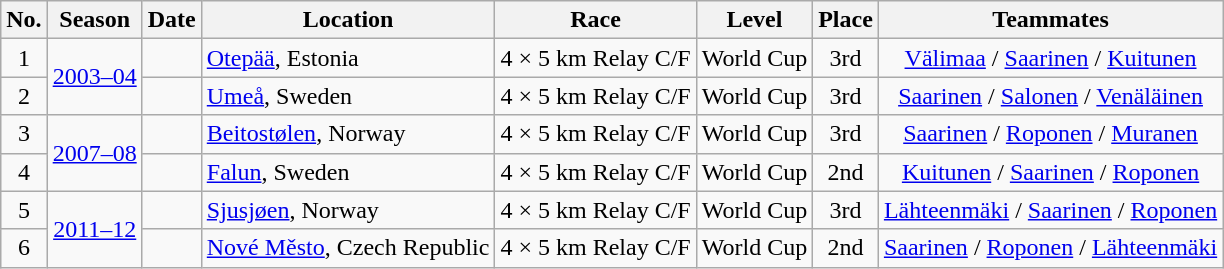<table class="wikitable sortable" style="text-align: center;">
<tr>
<th scope="col">No.</th>
<th scope="col">Season</th>
<th scope="col">Date</th>
<th scope="col">Location</th>
<th scope="col">Race</th>
<th scope="col">Level</th>
<th scope="col">Place</th>
<th scope="col">Teammates</th>
</tr>
<tr>
<td>1</td>
<td rowspan="2"><a href='#'>2003–04</a></td>
<td style="text-align: right;"></td>
<td style="text-align: left;"> <a href='#'>Otepää</a>, Estonia</td>
<td>4 × 5 km Relay C/F</td>
<td>World Cup</td>
<td>3rd</td>
<td><a href='#'>Välimaa</a> / <a href='#'>Saarinen</a> / <a href='#'>Kuitunen</a></td>
</tr>
<tr>
<td>2</td>
<td style="text-align: right;"></td>
<td style="text-align: left;"> <a href='#'>Umeå</a>, Sweden</td>
<td>4 × 5 km Relay C/F</td>
<td>World Cup</td>
<td>3rd</td>
<td><a href='#'>Saarinen</a> / <a href='#'>Salonen</a> / <a href='#'>Venäläinen</a></td>
</tr>
<tr>
<td>3</td>
<td rowspan="2"><a href='#'>2007–08</a></td>
<td style="text-align: right;"></td>
<td style="text-align: left;"> <a href='#'>Beitostølen</a>, Norway</td>
<td>4 × 5 km Relay C/F</td>
<td>World Cup</td>
<td>3rd</td>
<td><a href='#'>Saarinen</a> / <a href='#'>Roponen</a> / <a href='#'>Muranen</a></td>
</tr>
<tr>
<td>4</td>
<td style="text-align: right;"></td>
<td style="text-align: left;"> <a href='#'>Falun</a>, Sweden</td>
<td>4 × 5 km Relay C/F</td>
<td>World Cup</td>
<td>2nd</td>
<td><a href='#'>Kuitunen</a> / <a href='#'>Saarinen</a> / <a href='#'>Roponen</a></td>
</tr>
<tr>
<td>5</td>
<td rowspan="2"><a href='#'>2011–12</a></td>
<td style="text-align: right;"></td>
<td style="text-align: left;"> <a href='#'>Sjusjøen</a>, Norway</td>
<td>4 × 5 km Relay C/F</td>
<td>World Cup</td>
<td>3rd</td>
<td><a href='#'>Lähteenmäki</a> / <a href='#'>Saarinen</a> / <a href='#'>Roponen</a></td>
</tr>
<tr>
<td>6</td>
<td style="text-align: right;"></td>
<td style="text-align: left;"> <a href='#'>Nové Město</a>, Czech Republic</td>
<td>4 × 5 km Relay C/F</td>
<td>World Cup</td>
<td>2nd</td>
<td><a href='#'>Saarinen</a> / <a href='#'>Roponen</a> / <a href='#'>Lähteenmäki</a></td>
</tr>
</table>
